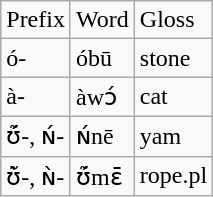<table class="wikitable">
<tr>
<td>Prefix</td>
<td>Word</td>
<td>Gloss</td>
</tr>
<tr>
<td>ó-</td>
<td>óbū</td>
<td>stone</td>
</tr>
<tr>
<td>à-</td>
<td>àwɔ́</td>
<td>cat</td>
</tr>
<tr>
<td>ʊ̃́-,  ɴ́-</td>
<td>ɴ́nē</td>
<td>yam</td>
</tr>
<tr>
<td>ʊ̃̀-,  ɴ̀-</td>
<td>ʊ̃́mɛ̄</td>
<td>rope.pl</td>
</tr>
</table>
